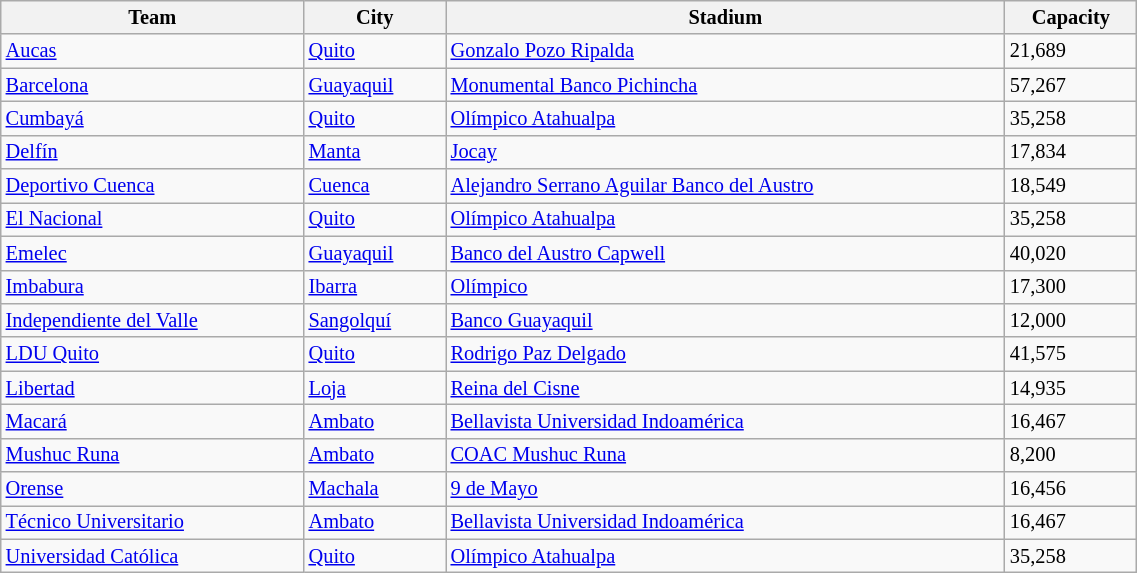<table class="wikitable" col3cen col4cen col5cen" style="font-size:85%" width="60%">
<tr>
<th>Team</th>
<th>City</th>
<th>Stadium</th>
<th>Capacity</th>
</tr>
<tr>
<td><a href='#'>Aucas</a></td>
<td><a href='#'>Quito</a></td>
<td><a href='#'>Gonzalo Pozo Ripalda</a></td>
<td>21,689</td>
</tr>
<tr>
<td><a href='#'>Barcelona</a></td>
<td><a href='#'>Guayaquil</a></td>
<td><a href='#'>Monumental Banco Pichincha</a></td>
<td>57,267</td>
</tr>
<tr>
<td><a href='#'>Cumbayá</a></td>
<td><a href='#'>Quito</a></td>
<td><a href='#'>Olímpico Atahualpa</a></td>
<td>35,258</td>
</tr>
<tr>
<td><a href='#'>Delfín</a></td>
<td><a href='#'>Manta</a></td>
<td><a href='#'>Jocay</a></td>
<td>17,834</td>
</tr>
<tr>
<td><a href='#'>Deportivo Cuenca</a></td>
<td><a href='#'>Cuenca</a></td>
<td><a href='#'>Alejandro Serrano Aguilar Banco del Austro</a></td>
<td>18,549</td>
</tr>
<tr>
<td><a href='#'>El Nacional</a></td>
<td><a href='#'>Quito</a></td>
<td><a href='#'>Olímpico Atahualpa</a></td>
<td>35,258</td>
</tr>
<tr>
<td><a href='#'>Emelec</a></td>
<td><a href='#'>Guayaquil</a></td>
<td><a href='#'>Banco del Austro Capwell</a></td>
<td>40,020</td>
</tr>
<tr>
<td><a href='#'>Imbabura</a></td>
<td><a href='#'>Ibarra</a></td>
<td><a href='#'>Olímpico</a></td>
<td>17,300</td>
</tr>
<tr>
<td><a href='#'>Independiente del Valle</a></td>
<td><a href='#'>Sangolquí</a></td>
<td><a href='#'>Banco Guayaquil</a></td>
<td>12,000</td>
</tr>
<tr>
<td><a href='#'>LDU Quito</a></td>
<td><a href='#'>Quito</a></td>
<td><a href='#'>Rodrigo Paz Delgado</a></td>
<td>41,575</td>
</tr>
<tr>
<td><a href='#'>Libertad</a></td>
<td><a href='#'>Loja</a></td>
<td><a href='#'>Reina del Cisne</a></td>
<td>14,935</td>
</tr>
<tr>
<td><a href='#'>Macará</a></td>
<td><a href='#'>Ambato</a></td>
<td><a href='#'>Bellavista Universidad Indoamérica</a></td>
<td>16,467</td>
</tr>
<tr>
<td><a href='#'>Mushuc Runa</a></td>
<td><a href='#'>Ambato</a></td>
<td><a href='#'>COAC Mushuc Runa</a></td>
<td>8,200</td>
</tr>
<tr>
<td><a href='#'>Orense</a></td>
<td><a href='#'>Machala</a></td>
<td><a href='#'>9 de Mayo</a></td>
<td>16,456</td>
</tr>
<tr>
<td><a href='#'>Técnico Universitario</a></td>
<td><a href='#'>Ambato</a></td>
<td><a href='#'>Bellavista Universidad Indoamérica</a></td>
<td>16,467</td>
</tr>
<tr>
<td><a href='#'>Universidad Católica</a></td>
<td><a href='#'>Quito</a></td>
<td><a href='#'>Olímpico Atahualpa</a></td>
<td>35,258</td>
</tr>
</table>
